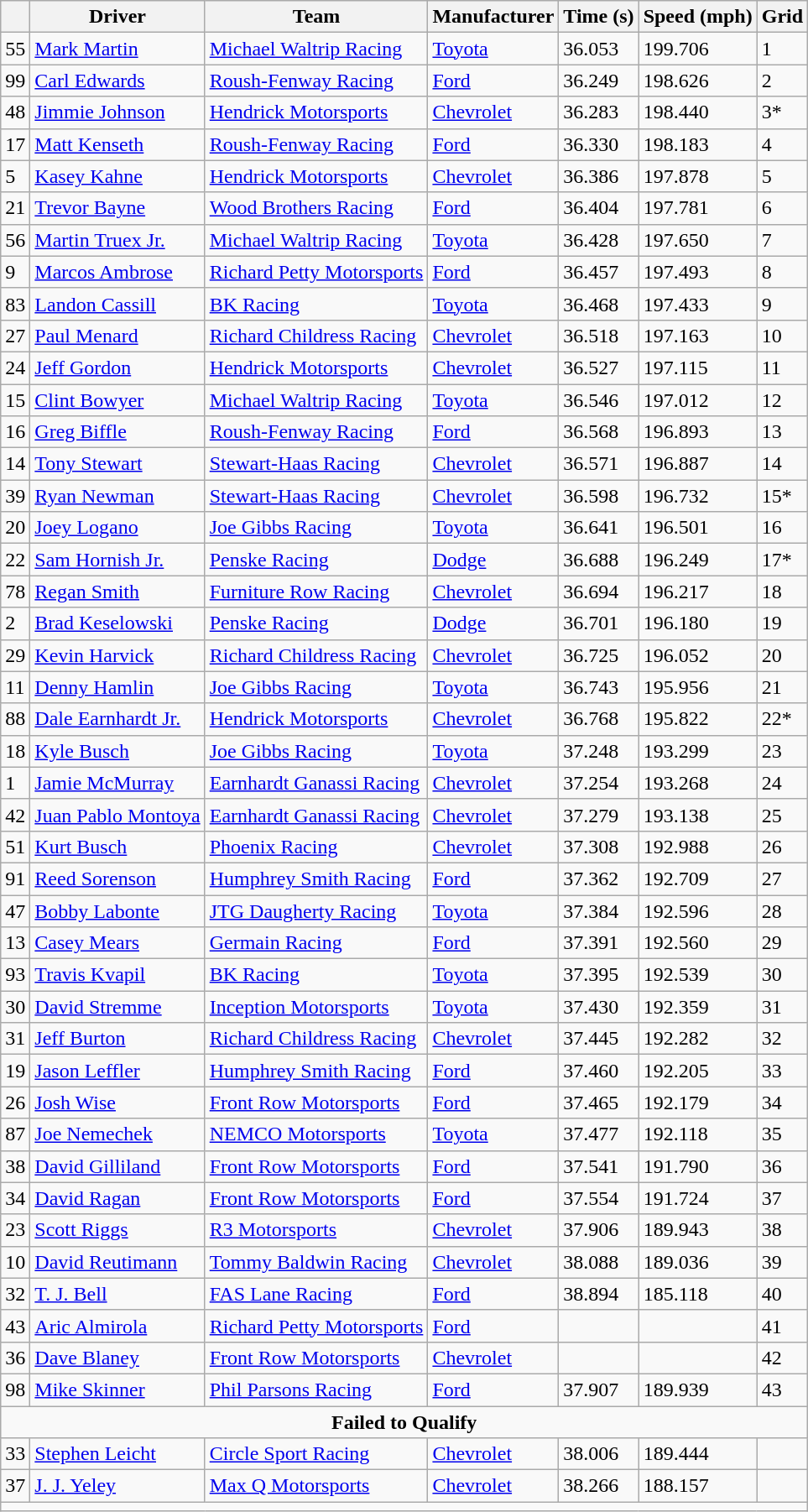<table class="wikitable">
<tr>
<th></th>
<th>Driver</th>
<th>Team</th>
<th>Manufacturer</th>
<th>Time (s)</th>
<th>Speed (mph) </th>
<th>Grid</th>
</tr>
<tr>
<td>55</td>
<td><a href='#'>Mark Martin</a></td>
<td><a href='#'>Michael Waltrip Racing</a></td>
<td><a href='#'>Toyota</a></td>
<td>36.053</td>
<td>199.706</td>
<td>1</td>
</tr>
<tr>
<td>99</td>
<td><a href='#'>Carl Edwards</a></td>
<td><a href='#'>Roush-Fenway Racing</a></td>
<td><a href='#'>Ford</a></td>
<td>36.249</td>
<td>198.626</td>
<td>2</td>
</tr>
<tr>
<td>48</td>
<td><a href='#'>Jimmie Johnson</a></td>
<td><a href='#'>Hendrick Motorsports</a></td>
<td><a href='#'>Chevrolet</a></td>
<td>36.283</td>
<td>198.440</td>
<td>3*</td>
</tr>
<tr>
<td>17</td>
<td><a href='#'>Matt Kenseth</a></td>
<td><a href='#'>Roush-Fenway Racing</a></td>
<td><a href='#'>Ford</a></td>
<td>36.330</td>
<td>198.183</td>
<td>4</td>
</tr>
<tr>
<td>5</td>
<td><a href='#'>Kasey Kahne</a></td>
<td><a href='#'>Hendrick Motorsports</a></td>
<td><a href='#'>Chevrolet</a></td>
<td>36.386</td>
<td>197.878</td>
<td>5</td>
</tr>
<tr>
<td>21</td>
<td><a href='#'>Trevor Bayne</a></td>
<td><a href='#'>Wood Brothers Racing</a></td>
<td><a href='#'>Ford</a></td>
<td>36.404</td>
<td>197.781</td>
<td>6</td>
</tr>
<tr>
<td>56</td>
<td><a href='#'>Martin Truex Jr.</a></td>
<td><a href='#'>Michael Waltrip Racing</a></td>
<td><a href='#'>Toyota</a></td>
<td>36.428</td>
<td>197.650</td>
<td>7</td>
</tr>
<tr>
<td>9</td>
<td><a href='#'>Marcos Ambrose</a></td>
<td><a href='#'>Richard Petty Motorsports</a></td>
<td><a href='#'>Ford</a></td>
<td>36.457</td>
<td>197.493</td>
<td>8</td>
</tr>
<tr>
<td>83</td>
<td><a href='#'>Landon Cassill</a></td>
<td><a href='#'>BK Racing</a></td>
<td><a href='#'>Toyota</a></td>
<td>36.468</td>
<td>197.433</td>
<td>9</td>
</tr>
<tr>
<td>27</td>
<td><a href='#'>Paul Menard</a></td>
<td><a href='#'>Richard Childress Racing</a></td>
<td><a href='#'>Chevrolet</a></td>
<td>36.518</td>
<td>197.163</td>
<td>10</td>
</tr>
<tr>
<td>24</td>
<td><a href='#'>Jeff Gordon</a></td>
<td><a href='#'>Hendrick Motorsports</a></td>
<td><a href='#'>Chevrolet</a></td>
<td>36.527</td>
<td>197.115</td>
<td>11</td>
</tr>
<tr>
<td>15</td>
<td><a href='#'>Clint Bowyer</a></td>
<td><a href='#'>Michael Waltrip Racing</a></td>
<td><a href='#'>Toyota</a></td>
<td>36.546</td>
<td>197.012</td>
<td>12</td>
</tr>
<tr>
<td>16</td>
<td><a href='#'>Greg Biffle</a></td>
<td><a href='#'>Roush-Fenway Racing</a></td>
<td><a href='#'>Ford</a></td>
<td>36.568</td>
<td>196.893</td>
<td>13</td>
</tr>
<tr>
<td>14</td>
<td><a href='#'>Tony Stewart</a></td>
<td><a href='#'>Stewart-Haas Racing</a></td>
<td><a href='#'>Chevrolet</a></td>
<td>36.571</td>
<td>196.887</td>
<td>14</td>
</tr>
<tr>
<td>39</td>
<td><a href='#'>Ryan Newman</a></td>
<td><a href='#'>Stewart-Haas Racing</a></td>
<td><a href='#'>Chevrolet</a></td>
<td>36.598</td>
<td>196.732</td>
<td>15*</td>
</tr>
<tr>
<td>20</td>
<td><a href='#'>Joey Logano</a></td>
<td><a href='#'>Joe Gibbs Racing</a></td>
<td><a href='#'>Toyota</a></td>
<td>36.641</td>
<td>196.501</td>
<td>16</td>
</tr>
<tr>
<td>22</td>
<td><a href='#'>Sam Hornish Jr.</a></td>
<td><a href='#'>Penske Racing</a></td>
<td><a href='#'>Dodge</a></td>
<td>36.688</td>
<td>196.249</td>
<td>17*</td>
</tr>
<tr>
<td>78</td>
<td><a href='#'>Regan Smith</a></td>
<td><a href='#'>Furniture Row Racing</a></td>
<td><a href='#'>Chevrolet</a></td>
<td>36.694</td>
<td>196.217</td>
<td>18</td>
</tr>
<tr>
<td>2</td>
<td><a href='#'>Brad Keselowski</a></td>
<td><a href='#'>Penske Racing</a></td>
<td><a href='#'>Dodge</a></td>
<td>36.701</td>
<td>196.180</td>
<td>19</td>
</tr>
<tr>
<td>29</td>
<td><a href='#'>Kevin Harvick</a></td>
<td><a href='#'>Richard Childress Racing</a></td>
<td><a href='#'>Chevrolet</a></td>
<td>36.725</td>
<td>196.052</td>
<td>20</td>
</tr>
<tr>
<td>11</td>
<td><a href='#'>Denny Hamlin</a></td>
<td><a href='#'>Joe Gibbs Racing</a></td>
<td><a href='#'>Toyota</a></td>
<td>36.743</td>
<td>195.956</td>
<td>21</td>
</tr>
<tr>
<td>88</td>
<td><a href='#'>Dale Earnhardt Jr.</a></td>
<td><a href='#'>Hendrick Motorsports</a></td>
<td><a href='#'>Chevrolet</a></td>
<td>36.768</td>
<td>195.822</td>
<td>22*</td>
</tr>
<tr>
<td>18</td>
<td><a href='#'>Kyle Busch</a></td>
<td><a href='#'>Joe Gibbs Racing</a></td>
<td><a href='#'>Toyota</a></td>
<td>37.248</td>
<td>193.299</td>
<td>23</td>
</tr>
<tr>
<td>1</td>
<td><a href='#'>Jamie McMurray</a></td>
<td><a href='#'>Earnhardt Ganassi Racing</a></td>
<td><a href='#'>Chevrolet</a></td>
<td>37.254</td>
<td>193.268</td>
<td>24</td>
</tr>
<tr>
<td>42</td>
<td><a href='#'>Juan Pablo Montoya</a></td>
<td><a href='#'>Earnhardt Ganassi Racing</a></td>
<td><a href='#'>Chevrolet</a></td>
<td>37.279</td>
<td>193.138</td>
<td>25</td>
</tr>
<tr>
<td>51</td>
<td><a href='#'>Kurt Busch</a></td>
<td><a href='#'>Phoenix Racing</a></td>
<td><a href='#'>Chevrolet</a></td>
<td>37.308</td>
<td>192.988</td>
<td>26</td>
</tr>
<tr>
<td>91</td>
<td><a href='#'>Reed Sorenson</a></td>
<td><a href='#'>Humphrey Smith Racing</a></td>
<td><a href='#'>Ford</a></td>
<td>37.362</td>
<td>192.709</td>
<td>27</td>
</tr>
<tr>
<td>47</td>
<td><a href='#'>Bobby Labonte</a></td>
<td><a href='#'>JTG Daugherty Racing</a></td>
<td><a href='#'>Toyota</a></td>
<td>37.384</td>
<td>192.596</td>
<td>28</td>
</tr>
<tr>
<td>13</td>
<td><a href='#'>Casey Mears</a></td>
<td><a href='#'>Germain Racing</a></td>
<td><a href='#'>Ford</a></td>
<td>37.391</td>
<td>192.560</td>
<td>29</td>
</tr>
<tr>
<td>93</td>
<td><a href='#'>Travis Kvapil</a></td>
<td><a href='#'>BK Racing</a></td>
<td><a href='#'>Toyota</a></td>
<td>37.395</td>
<td>192.539</td>
<td>30</td>
</tr>
<tr>
<td>30</td>
<td><a href='#'>David Stremme</a></td>
<td><a href='#'>Inception Motorsports</a></td>
<td><a href='#'>Toyota</a></td>
<td>37.430</td>
<td>192.359</td>
<td>31</td>
</tr>
<tr>
<td>31</td>
<td><a href='#'>Jeff Burton</a></td>
<td><a href='#'>Richard Childress Racing</a></td>
<td><a href='#'>Chevrolet</a></td>
<td>37.445</td>
<td>192.282</td>
<td>32</td>
</tr>
<tr>
<td>19</td>
<td><a href='#'>Jason Leffler</a></td>
<td><a href='#'>Humphrey Smith Racing</a></td>
<td><a href='#'>Ford</a></td>
<td>37.460</td>
<td>192.205</td>
<td>33</td>
</tr>
<tr>
<td>26</td>
<td><a href='#'>Josh Wise</a></td>
<td><a href='#'>Front Row Motorsports</a></td>
<td><a href='#'>Ford</a></td>
<td>37.465</td>
<td>192.179</td>
<td>34</td>
</tr>
<tr>
<td>87</td>
<td><a href='#'>Joe Nemechek</a></td>
<td><a href='#'>NEMCO Motorsports</a></td>
<td><a href='#'>Toyota</a></td>
<td>37.477</td>
<td>192.118</td>
<td>35</td>
</tr>
<tr>
<td>38</td>
<td><a href='#'>David Gilliland</a></td>
<td><a href='#'>Front Row Motorsports</a></td>
<td><a href='#'>Ford</a></td>
<td>37.541</td>
<td>191.790</td>
<td>36</td>
</tr>
<tr>
<td>34</td>
<td><a href='#'>David Ragan</a></td>
<td><a href='#'>Front Row Motorsports</a></td>
<td><a href='#'>Ford</a></td>
<td>37.554</td>
<td>191.724</td>
<td>37</td>
</tr>
<tr>
<td>23</td>
<td><a href='#'>Scott Riggs</a></td>
<td><a href='#'>R3 Motorsports</a></td>
<td><a href='#'>Chevrolet</a></td>
<td>37.906</td>
<td>189.943</td>
<td>38</td>
</tr>
<tr>
<td>10</td>
<td><a href='#'>David Reutimann</a></td>
<td><a href='#'>Tommy Baldwin Racing</a></td>
<td><a href='#'>Chevrolet</a></td>
<td>38.088</td>
<td>189.036</td>
<td>39</td>
</tr>
<tr>
<td>32</td>
<td><a href='#'>T. J. Bell</a></td>
<td><a href='#'>FAS Lane Racing</a></td>
<td><a href='#'>Ford</a></td>
<td>38.894</td>
<td>185.118</td>
<td>40</td>
</tr>
<tr>
<td>43</td>
<td><a href='#'>Aric Almirola</a></td>
<td><a href='#'>Richard Petty Motorsports</a></td>
<td><a href='#'>Ford</a></td>
<td></td>
<td></td>
<td>41</td>
</tr>
<tr>
<td>36</td>
<td><a href='#'>Dave Blaney</a></td>
<td><a href='#'>Front Row Motorsports</a></td>
<td><a href='#'>Chevrolet</a></td>
<td></td>
<td></td>
<td>42</td>
</tr>
<tr>
<td>98</td>
<td><a href='#'>Mike Skinner</a></td>
<td><a href='#'>Phil Parsons Racing</a></td>
<td><a href='#'>Ford</a></td>
<td>37.907</td>
<td>189.939</td>
<td>43</td>
</tr>
<tr>
<td colspan="7" style="text-align:center;"><strong>Failed to Qualify</strong></td>
</tr>
<tr>
<td>33</td>
<td><a href='#'>Stephen Leicht</a></td>
<td><a href='#'>Circle Sport Racing</a></td>
<td><a href='#'>Chevrolet</a></td>
<td>38.006</td>
<td>189.444</td>
<td></td>
</tr>
<tr>
<td>37</td>
<td><a href='#'>J. J. Yeley</a></td>
<td><a href='#'>Max Q Motorsports</a></td>
<td><a href='#'>Chevrolet</a></td>
<td>38.266</td>
<td>188.157</td>
<td></td>
</tr>
<tr>
<td colspan="8"></td>
</tr>
</table>
